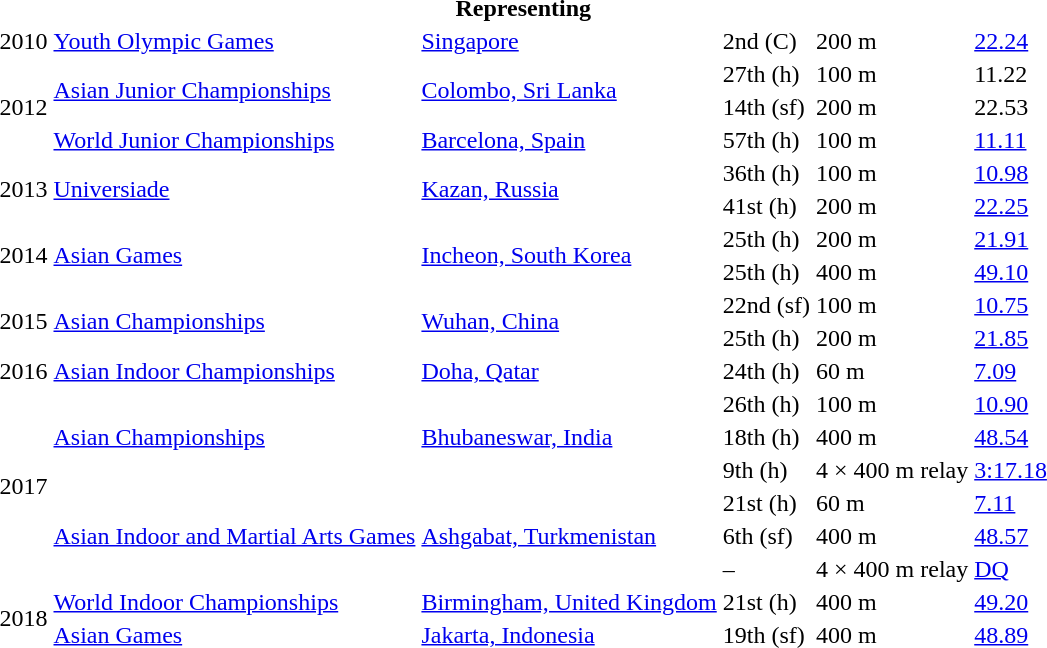<table>
<tr>
<th colspan="6">Representing </th>
</tr>
<tr>
<td>2010</td>
<td><a href='#'>Youth Olympic Games</a></td>
<td><a href='#'>Singapore</a></td>
<td>2nd (C)</td>
<td>200 m</td>
<td><a href='#'>22.24</a></td>
</tr>
<tr>
<td rowspan=3>2012</td>
<td rowspan=2><a href='#'>Asian Junior Championships</a></td>
<td rowspan=2><a href='#'>Colombo, Sri Lanka</a></td>
<td>27th (h)</td>
<td>100 m</td>
<td>11.22</td>
</tr>
<tr>
<td>14th (sf)</td>
<td>200 m</td>
<td>22.53</td>
</tr>
<tr>
<td><a href='#'>World Junior Championships</a></td>
<td><a href='#'>Barcelona, Spain</a></td>
<td>57th (h)</td>
<td>100 m</td>
<td><a href='#'>11.11</a></td>
</tr>
<tr>
<td rowspan=2>2013</td>
<td rowspan=2><a href='#'>Universiade</a></td>
<td rowspan=2><a href='#'>Kazan, Russia</a></td>
<td>36th (h)</td>
<td>100 m</td>
<td><a href='#'>10.98</a></td>
</tr>
<tr>
<td>41st (h)</td>
<td>200 m</td>
<td><a href='#'>22.25</a></td>
</tr>
<tr>
<td rowspan=2>2014</td>
<td rowspan=2><a href='#'>Asian Games</a></td>
<td rowspan=2><a href='#'>Incheon, South Korea</a></td>
<td>25th (h)</td>
<td>200 m</td>
<td><a href='#'>21.91</a></td>
</tr>
<tr>
<td>25th (h)</td>
<td>400 m</td>
<td><a href='#'>49.10</a></td>
</tr>
<tr>
<td rowspan=2>2015</td>
<td rowspan=2><a href='#'>Asian Championships</a></td>
<td rowspan=2><a href='#'>Wuhan, China</a></td>
<td>22nd (sf)</td>
<td>100 m</td>
<td><a href='#'>10.75</a></td>
</tr>
<tr>
<td>25th (h)</td>
<td>200 m</td>
<td><a href='#'>21.85</a></td>
</tr>
<tr>
<td>2016</td>
<td><a href='#'>Asian Indoor Championships</a></td>
<td><a href='#'>Doha, Qatar</a></td>
<td>24th (h)</td>
<td>60 m</td>
<td><a href='#'>7.09</a></td>
</tr>
<tr>
<td rowspan=6>2017</td>
<td rowspan=3><a href='#'>Asian Championships</a></td>
<td rowspan=3><a href='#'>Bhubaneswar, India</a></td>
<td>26th (h)</td>
<td>100 m</td>
<td><a href='#'>10.90</a></td>
</tr>
<tr>
<td>18th (h)</td>
<td>400 m</td>
<td><a href='#'>48.54</a></td>
</tr>
<tr>
<td>9th (h)</td>
<td>4 × 400 m relay</td>
<td><a href='#'>3:17.18</a></td>
</tr>
<tr>
<td rowspan=3><a href='#'>Asian Indoor and Martial Arts Games</a></td>
<td rowspan=3><a href='#'>Ashgabat, Turkmenistan</a></td>
<td>21st (h)</td>
<td>60 m</td>
<td><a href='#'>7.11</a></td>
</tr>
<tr>
<td>6th (sf)</td>
<td>400 m</td>
<td><a href='#'>48.57</a></td>
</tr>
<tr>
<td>–</td>
<td>4 × 400 m relay</td>
<td><a href='#'>DQ</a></td>
</tr>
<tr>
<td rowspan=2>2018</td>
<td><a href='#'>World Indoor Championships</a></td>
<td><a href='#'>Birmingham, United Kingdom</a></td>
<td>21st (h)</td>
<td>400 m</td>
<td><a href='#'>49.20</a></td>
</tr>
<tr>
<td><a href='#'>Asian Games</a></td>
<td><a href='#'>Jakarta, Indonesia</a></td>
<td>19th (sf)</td>
<td>400 m</td>
<td><a href='#'>48.89</a></td>
</tr>
</table>
